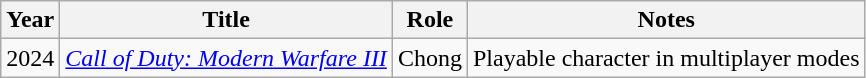<table class="wikitable sortable">
<tr>
<th>Year</th>
<th>Title</th>
<th>Role</th>
<th class="unsortable">Notes</th>
</tr>
<tr>
<td>2024</td>
<td><em><a href='#'>Call of Duty: Modern Warfare III</a></em></td>
<td>Chong</td>
<td>Playable character in multiplayer modes</td>
</tr>
</table>
